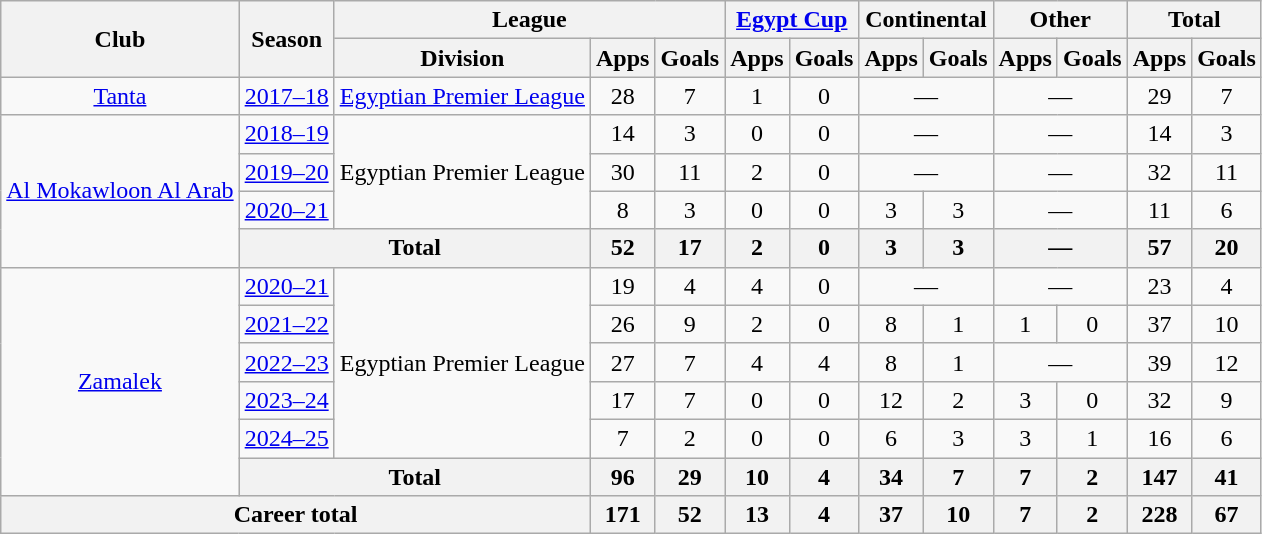<table class="wikitable" style="text-align:center">
<tr>
<th rowspan="2">Club</th>
<th rowspan="2">Season</th>
<th colspan="3">League</th>
<th colspan="2"><a href='#'>Egypt Cup</a></th>
<th colspan="2">Continental</th>
<th colspan="2">Other</th>
<th colspan="2">Total</th>
</tr>
<tr>
<th>Division</th>
<th>Apps</th>
<th>Goals</th>
<th>Apps</th>
<th>Goals</th>
<th>Apps</th>
<th>Goals</th>
<th>Apps</th>
<th>Goals</th>
<th>Apps</th>
<th>Goals</th>
</tr>
<tr>
<td><a href='#'>Tanta</a></td>
<td><a href='#'>2017–18</a></td>
<td><a href='#'>Egyptian Premier League</a></td>
<td>28</td>
<td>7</td>
<td>1</td>
<td>0</td>
<td colspan="2">—</td>
<td colspan="2">—</td>
<td>29</td>
<td>7</td>
</tr>
<tr>
<td rowspan="4"><a href='#'>Al Mokawloon Al Arab</a></td>
<td><a href='#'>2018–19</a></td>
<td rowspan="3">Egyptian Premier League</td>
<td>14</td>
<td>3</td>
<td>0</td>
<td>0</td>
<td colspan="2">—</td>
<td colspan="2">—</td>
<td>14</td>
<td>3</td>
</tr>
<tr>
<td><a href='#'>2019–20</a></td>
<td>30</td>
<td>11</td>
<td>2</td>
<td>0</td>
<td colspan="2">—</td>
<td colspan="2">—</td>
<td>32</td>
<td>11</td>
</tr>
<tr>
<td><a href='#'>2020–21</a></td>
<td>8</td>
<td>3</td>
<td>0</td>
<td>0</td>
<td>3</td>
<td>3</td>
<td colspan="2">—</td>
<td>11</td>
<td>6</td>
</tr>
<tr>
<th colspan="2">Total</th>
<th>52</th>
<th>17</th>
<th>2</th>
<th>0</th>
<th>3</th>
<th>3</th>
<th colspan="2">—</th>
<th>57</th>
<th>20</th>
</tr>
<tr>
<td rowspan="6"><a href='#'>Zamalek</a></td>
<td><a href='#'>2020–21</a></td>
<td rowspan="5">Egyptian Premier League</td>
<td>19</td>
<td>4</td>
<td>4</td>
<td>0</td>
<td colspan="2">—</td>
<td colspan="2">—</td>
<td>23</td>
<td>4</td>
</tr>
<tr>
<td><a href='#'>2021–22</a></td>
<td>26</td>
<td>9</td>
<td>2</td>
<td>0</td>
<td>8</td>
<td>1</td>
<td>1</td>
<td>0</td>
<td>37</td>
<td>10</td>
</tr>
<tr>
<td><a href='#'>2022–23</a></td>
<td>27</td>
<td>7</td>
<td>4</td>
<td>4</td>
<td>8</td>
<td>1</td>
<td colspan="2">—</td>
<td>39</td>
<td>12</td>
</tr>
<tr>
<td><a href='#'>2023–24</a></td>
<td>17</td>
<td>7</td>
<td>0</td>
<td>0</td>
<td>12</td>
<td>2</td>
<td>3</td>
<td>0</td>
<td>32</td>
<td>9</td>
</tr>
<tr>
<td><a href='#'>2024–25</a></td>
<td>7</td>
<td>2</td>
<td>0</td>
<td>0</td>
<td>6</td>
<td>3</td>
<td>3</td>
<td>1</td>
<td>16</td>
<td>6</td>
</tr>
<tr>
<th colspan="2">Total</th>
<th>96</th>
<th>29</th>
<th>10</th>
<th>4</th>
<th>34</th>
<th>7</th>
<th>7</th>
<th>2</th>
<th>147</th>
<th>41</th>
</tr>
<tr>
<th colspan="3">Career total</th>
<th>171</th>
<th>52</th>
<th>13</th>
<th>4</th>
<th>37</th>
<th>10</th>
<th>7</th>
<th>2</th>
<th>228</th>
<th>67</th>
</tr>
</table>
